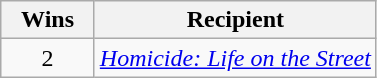<table class="wikitable sortable" rowspan="2" style="text-align:center;" background: #f6e39c;>
<tr>
<th scope="col" style="width:55px;">Wins</th>
<th scope="col" style="text-align:center;">Recipient</th>
</tr>
<tr>
<td rowspan=1 style="text-align:center">2</td>
<td><em><a href='#'>Homicide: Life on the Street</a></em></td>
</tr>
</table>
